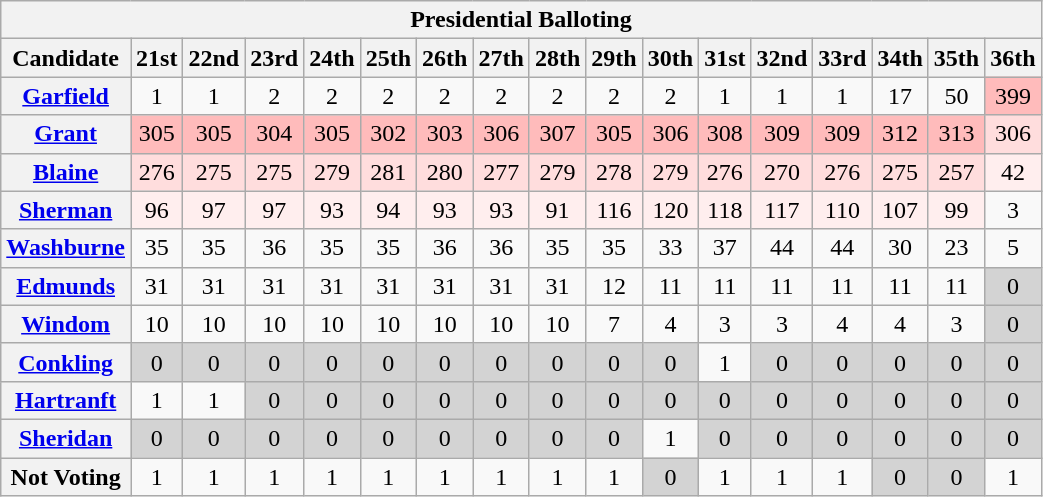<table class="wikitable sortable" style="text-align:center">
<tr>
<th colspan="24"><strong>Presidential Balloting</strong></th>
</tr>
<tr>
<th>Candidate</th>
<th>21st</th>
<th>22nd</th>
<th>23rd</th>
<th>24th</th>
<th>25th</th>
<th>26th</th>
<th>27th</th>
<th>28th</th>
<th>29th</th>
<th>30th</th>
<th>31st</th>
<th>32nd</th>
<th>33rd</th>
<th>34th</th>
<th>35th</th>
<th>36th</th>
</tr>
<tr>
<th><a href='#'>Garfield</a></th>
<td>1</td>
<td>1</td>
<td>2</td>
<td>2</td>
<td>2</td>
<td>2</td>
<td>2</td>
<td>2</td>
<td>2</td>
<td>2</td>
<td>1</td>
<td>1</td>
<td>1</td>
<td>17</td>
<td>50</td>
<td style="background:#fbb;">399</td>
</tr>
<tr>
<th><a href='#'>Grant</a></th>
<td style="background:#fbb;">305</td>
<td style="background:#fbb;">305</td>
<td style="background:#fbb;">304</td>
<td style="background:#fbb;">305</td>
<td style="background:#fbb;">302</td>
<td style="background:#fbb;">303</td>
<td style="background:#fbb;">306</td>
<td style="background:#fbb;">307</td>
<td style="background:#fbb;">305</td>
<td style="background:#fbb;">306</td>
<td style="background:#fbb;">308</td>
<td style="background:#fbb;">309</td>
<td style="background:#fbb;">309</td>
<td style="background:#fbb;">312</td>
<td style="background:#fbb;">313</td>
<td style="background:#fdd;">306</td>
</tr>
<tr>
<th><a href='#'>Blaine</a></th>
<td style="background:#fdd;">276</td>
<td style="background:#fdd;">275</td>
<td style="background:#fdd;">275</td>
<td style="background:#fdd;">279</td>
<td style="background:#fdd;">281</td>
<td style="background:#fdd;">280</td>
<td style="background:#fdd;">277</td>
<td style="background:#fdd;">279</td>
<td style="background:#fdd;">278</td>
<td style="background:#fdd;">279</td>
<td style="background:#fdd;">276</td>
<td style="background:#fdd;">270</td>
<td style="background:#fdd;">276</td>
<td style="background:#fdd;">275</td>
<td style="background:#fdd;">257</td>
<td style="background:#fee;">42</td>
</tr>
<tr>
<th><a href='#'>Sherman</a></th>
<td style="background:#fee;">96</td>
<td style="background:#fee;">97</td>
<td style="background:#fee;">97</td>
<td style="background:#fee;">93</td>
<td style="background:#fee;">94</td>
<td style="background:#fee;">93</td>
<td style="background:#fee;">93</td>
<td style="background:#fee;">91</td>
<td style="background:#fee;">116</td>
<td style="background:#fee;">120</td>
<td style="background:#fee;">118</td>
<td style="background:#fee;">117</td>
<td style="background:#fee;">110</td>
<td style="background:#fee;">107</td>
<td style="background:#fee;">99</td>
<td>3</td>
</tr>
<tr>
<th><a href='#'>Washburne</a></th>
<td>35</td>
<td>35</td>
<td>36</td>
<td>35</td>
<td>35</td>
<td>36</td>
<td>36</td>
<td>35</td>
<td>35</td>
<td>33</td>
<td>37</td>
<td>44</td>
<td>44</td>
<td>30</td>
<td>23</td>
<td>5</td>
</tr>
<tr>
<th><a href='#'>Edmunds</a></th>
<td>31</td>
<td>31</td>
<td>31</td>
<td>31</td>
<td>31</td>
<td>31</td>
<td>31</td>
<td>31</td>
<td>12</td>
<td>11</td>
<td>11</td>
<td>11</td>
<td>11</td>
<td>11</td>
<td>11</td>
<td style="background:#d3d3d3">0</td>
</tr>
<tr>
<th><a href='#'>Windom</a></th>
<td>10</td>
<td>10</td>
<td>10</td>
<td>10</td>
<td>10</td>
<td>10</td>
<td>10</td>
<td>10</td>
<td>7</td>
<td>4</td>
<td>3</td>
<td>3</td>
<td>4</td>
<td>4</td>
<td>3</td>
<td style="background:#d3d3d3">0</td>
</tr>
<tr>
<th><a href='#'>Conkling</a></th>
<td style="background:#d3d3d3">0</td>
<td style="background:#d3d3d3">0</td>
<td style="background:#d3d3d3">0</td>
<td style="background:#d3d3d3">0</td>
<td style="background:#d3d3d3">0</td>
<td style="background:#d3d3d3">0</td>
<td style="background:#d3d3d3">0</td>
<td style="background:#d3d3d3">0</td>
<td style="background:#d3d3d3">0</td>
<td style="background:#d3d3d3">0</td>
<td>1</td>
<td style="background:#d3d3d3">0</td>
<td style="background:#d3d3d3">0</td>
<td style="background:#d3d3d3">0</td>
<td style="background:#d3d3d3">0</td>
<td style="background:#d3d3d3">0</td>
</tr>
<tr>
<th><a href='#'>Hartranft</a></th>
<td>1</td>
<td>1</td>
<td style="background:#d3d3d3">0</td>
<td style="background:#d3d3d3">0</td>
<td style="background:#d3d3d3">0</td>
<td style="background:#d3d3d3">0</td>
<td style="background:#d3d3d3">0</td>
<td style="background:#d3d3d3">0</td>
<td style="background:#d3d3d3">0</td>
<td style="background:#d3d3d3">0</td>
<td style="background:#d3d3d3">0</td>
<td style="background:#d3d3d3">0</td>
<td style="background:#d3d3d3">0</td>
<td style="background:#d3d3d3">0</td>
<td style="background:#d3d3d3">0</td>
<td style="background:#d3d3d3">0</td>
</tr>
<tr>
<th><a href='#'>Sheridan</a></th>
<td style="background:#d3d3d3">0</td>
<td style="background:#d3d3d3">0</td>
<td style="background:#d3d3d3">0</td>
<td style="background:#d3d3d3">0</td>
<td style="background:#d3d3d3">0</td>
<td style="background:#d3d3d3">0</td>
<td style="background:#d3d3d3">0</td>
<td style="background:#d3d3d3">0</td>
<td style="background:#d3d3d3">0</td>
<td>1</td>
<td style="background:#d3d3d3">0</td>
<td style="background:#d3d3d3">0</td>
<td style="background:#d3d3d3">0</td>
<td style="background:#d3d3d3">0</td>
<td style="background:#d3d3d3">0</td>
<td style="background:#d3d3d3">0</td>
</tr>
<tr>
<th>Not Voting</th>
<td>1</td>
<td>1</td>
<td>1</td>
<td>1</td>
<td>1</td>
<td>1</td>
<td>1</td>
<td>1</td>
<td>1</td>
<td style="background:#d3d3d3">0</td>
<td>1</td>
<td>1</td>
<td>1</td>
<td style="background:#d3d3d3">0</td>
<td style="background:#d3d3d3">0</td>
<td>1</td>
</tr>
</table>
